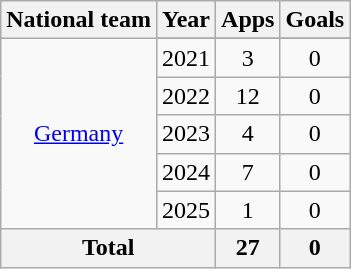<table class=wikitable style=text-align:center>
<tr>
<th>National team</th>
<th>Year</th>
<th>Apps</th>
<th>Goals</th>
</tr>
<tr>
<td rowspan=6><a href='#'>Germany</a></td>
</tr>
<tr>
<td>2021</td>
<td>3</td>
<td>0</td>
</tr>
<tr>
<td>2022</td>
<td>12</td>
<td>0</td>
</tr>
<tr>
<td>2023</td>
<td>4</td>
<td>0</td>
</tr>
<tr>
<td>2024</td>
<td>7</td>
<td>0</td>
</tr>
<tr>
<td>2025</td>
<td>1</td>
<td>0</td>
</tr>
<tr>
<th colspan=2>Total</th>
<th>27</th>
<th>0</th>
</tr>
</table>
